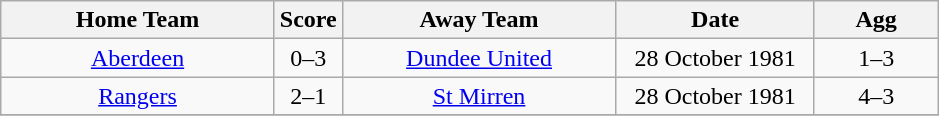<table class="wikitable" style="text-align:center;">
<tr>
<th width=175>Home Team</th>
<th width=20>Score</th>
<th width=175>Away Team</th>
<th width= 125>Date</th>
<th width= 75>Agg</th>
</tr>
<tr>
<td><a href='#'>Aberdeen</a></td>
<td>0–3</td>
<td><a href='#'>Dundee United</a></td>
<td>28 October 1981</td>
<td>1–3</td>
</tr>
<tr>
<td><a href='#'>Rangers</a></td>
<td>2–1</td>
<td><a href='#'>St Mirren</a></td>
<td>28 October 1981</td>
<td>4–3</td>
</tr>
<tr>
</tr>
</table>
